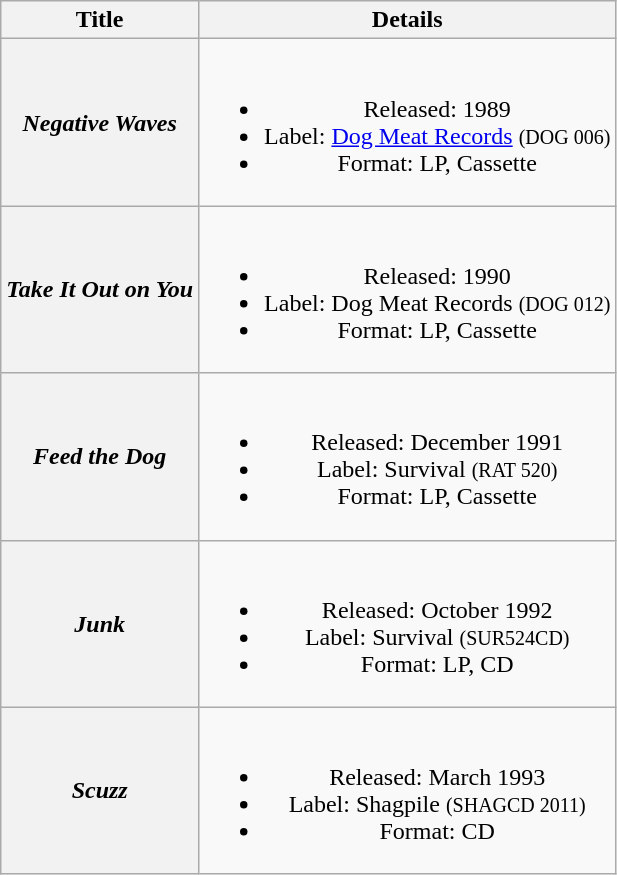<table class="wikitable plainrowheaders" style="text-align:center;" border="1">
<tr>
<th>Title</th>
<th>Details</th>
</tr>
<tr>
<th scope="row"><em>Negative Waves</em></th>
<td><br><ul><li>Released: 1989</li><li>Label: <a href='#'>Dog Meat Records</a> <small>(DOG 006)</small></li><li>Format: LP, Cassette</li></ul></td>
</tr>
<tr>
<th scope="row"><em>Take It Out on You</em></th>
<td><br><ul><li>Released: 1990</li><li>Label: Dog Meat Records <small>(DOG 012)</small></li><li>Format: LP, Cassette</li></ul></td>
</tr>
<tr>
<th scope="row"><em>Feed the Dog</em></th>
<td><br><ul><li>Released: December 1991</li><li>Label: Survival <small>(RAT 520)</small></li><li>Format: LP, Cassette</li></ul></td>
</tr>
<tr>
<th scope="row"><em>Junk</em></th>
<td><br><ul><li>Released: October 1992</li><li>Label: Survival <small>(SUR524CD)</small></li><li>Format: LP, CD</li></ul></td>
</tr>
<tr>
<th scope="row"><em>Scuzz</em></th>
<td><br><ul><li>Released: March 1993</li><li>Label: Shagpile <small>(SHAGCD 2011)</small></li><li>Format: CD</li></ul></td>
</tr>
</table>
